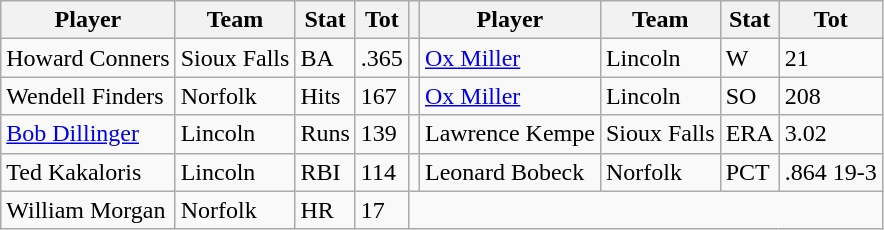<table class="wikitable">
<tr>
<th>Player</th>
<th>Team</th>
<th>Stat</th>
<th>Tot</th>
<th></th>
<th>Player</th>
<th>Team</th>
<th>Stat</th>
<th>Tot</th>
</tr>
<tr>
<td>Howard Conners</td>
<td>Sioux Falls</td>
<td>BA</td>
<td>.365</td>
<td></td>
<td><a href='#'>Ox Miller</a></td>
<td>Lincoln</td>
<td>W</td>
<td>21</td>
</tr>
<tr>
<td>Wendell Finders</td>
<td>Norfolk</td>
<td>Hits</td>
<td>167</td>
<td></td>
<td><a href='#'>Ox Miller</a></td>
<td>Lincoln</td>
<td>SO</td>
<td>208</td>
</tr>
<tr>
<td><a href='#'>Bob Dillinger</a></td>
<td>Lincoln</td>
<td>Runs</td>
<td>139</td>
<td></td>
<td>Lawrence Kempe</td>
<td>Sioux Falls</td>
<td>ERA</td>
<td>3.02</td>
</tr>
<tr>
<td>Ted Kakaloris</td>
<td>Lincoln</td>
<td>RBI</td>
<td>114</td>
<td></td>
<td>Leonard Bobeck</td>
<td>Norfolk</td>
<td>PCT</td>
<td>.864 19-3</td>
</tr>
<tr>
<td>William Morgan</td>
<td>Norfolk</td>
<td>HR</td>
<td>17</td>
</tr>
</table>
